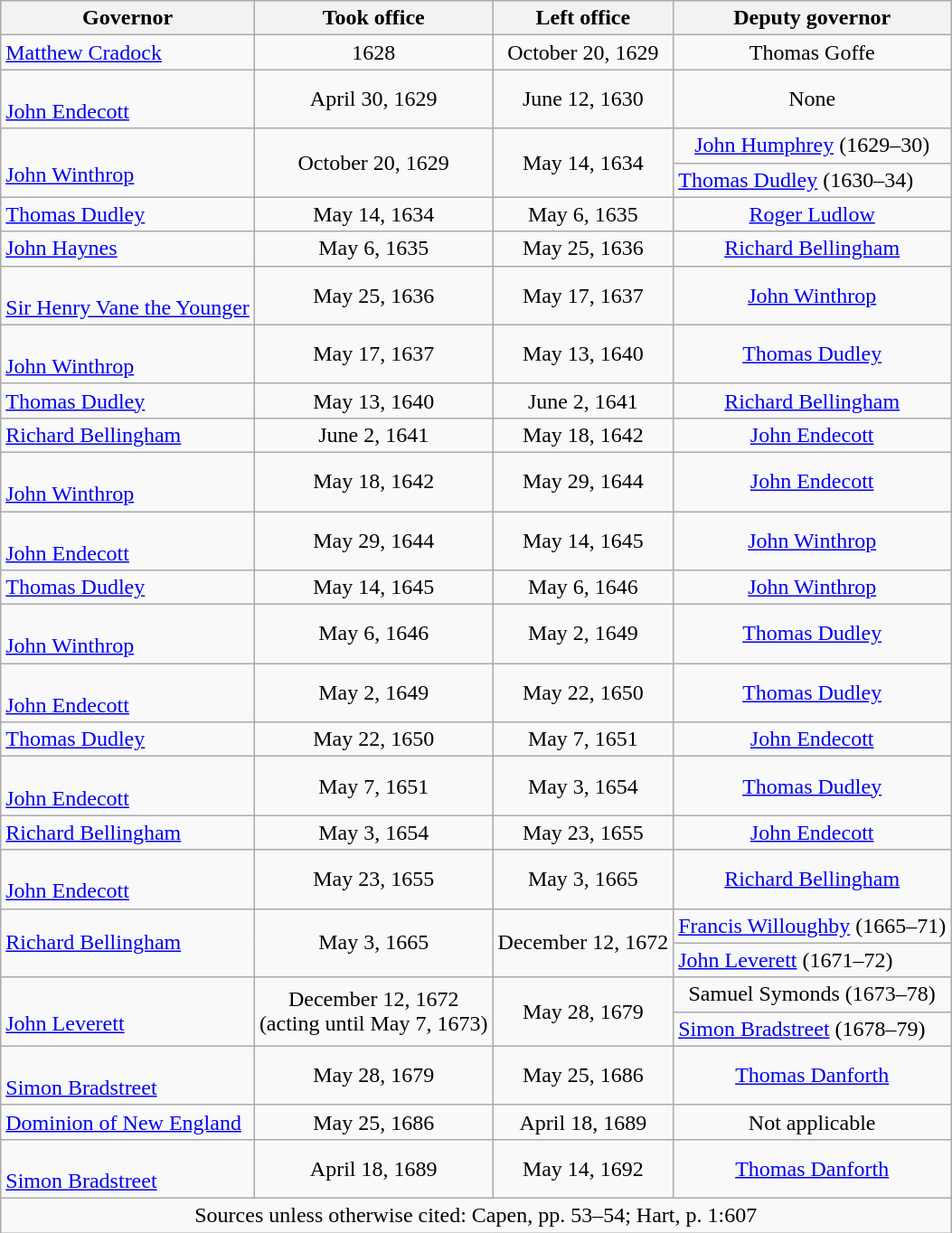<table class=wikitable style="text-align:center">
<tr>
<th scope="col">Governor</th>
<th scope="col">Took office</th>
<th scope="col">Left office</th>
<th scope="col">Deputy governor</th>
</tr>
<tr>
<td align=left><a href='#'>Matthew Cradock</a></td>
<td>1628</td>
<td>October 20, 1629</td>
<td>Thomas Goffe</td>
</tr>
<tr>
<td align=left><br><a href='#'>John Endecott</a></td>
<td>April 30, 1629</td>
<td>June 12, 1630</td>
<td>None</td>
</tr>
<tr>
<td rowspan=2 align=left><br><a href='#'>John Winthrop</a></td>
<td rowspan=2>October 20, 1629</td>
<td rowspan=2>May 14, 1634</td>
<td><a href='#'>John Humphrey</a> (1629–30)</td>
</tr>
<tr>
<td align=left><a href='#'>Thomas Dudley</a> (1630–34)</td>
</tr>
<tr>
<td align=left><a href='#'>Thomas Dudley</a></td>
<td>May 14, 1634</td>
<td>May 6, 1635</td>
<td><a href='#'>Roger Ludlow</a></td>
</tr>
<tr>
<td align=left><a href='#'>John Haynes</a></td>
<td>May 6, 1635</td>
<td>May 25, 1636</td>
<td><a href='#'>Richard Bellingham</a></td>
</tr>
<tr>
<td align=left><br><a href='#'>Sir Henry Vane the Younger</a></td>
<td>May 25, 1636</td>
<td>May 17, 1637</td>
<td><a href='#'>John Winthrop</a></td>
</tr>
<tr>
<td align=left><br><a href='#'>John Winthrop</a></td>
<td>May 17, 1637</td>
<td>May 13, 1640</td>
<td><a href='#'>Thomas Dudley</a></td>
</tr>
<tr>
<td align=left><a href='#'>Thomas Dudley</a></td>
<td>May 13, 1640</td>
<td>June 2, 1641</td>
<td><a href='#'>Richard Bellingham</a></td>
</tr>
<tr>
<td align=left><a href='#'>Richard Bellingham</a></td>
<td>June 2, 1641</td>
<td>May 18, 1642</td>
<td><a href='#'>John Endecott</a></td>
</tr>
<tr>
<td align=left><br><a href='#'>John Winthrop</a></td>
<td>May 18, 1642</td>
<td>May 29, 1644</td>
<td><a href='#'>John Endecott</a></td>
</tr>
<tr>
<td align=left><br><a href='#'>John Endecott</a></td>
<td>May 29, 1644</td>
<td>May 14, 1645</td>
<td><a href='#'>John Winthrop</a></td>
</tr>
<tr>
<td align=left><a href='#'>Thomas Dudley</a></td>
<td>May 14, 1645</td>
<td>May 6, 1646</td>
<td><a href='#'>John Winthrop</a></td>
</tr>
<tr>
<td align=left><br><a href='#'>John Winthrop</a></td>
<td>May 6, 1646</td>
<td>May 2, 1649</td>
<td><a href='#'>Thomas Dudley</a></td>
</tr>
<tr>
<td align=left><br><a href='#'>John Endecott</a></td>
<td>May 2, 1649</td>
<td>May 22, 1650</td>
<td><a href='#'>Thomas Dudley</a></td>
</tr>
<tr>
<td align=left><a href='#'>Thomas Dudley</a></td>
<td>May 22, 1650</td>
<td>May 7, 1651</td>
<td><a href='#'>John Endecott</a></td>
</tr>
<tr>
<td align=left><br><a href='#'>John Endecott</a></td>
<td>May 7, 1651</td>
<td>May 3, 1654</td>
<td><a href='#'>Thomas Dudley</a></td>
</tr>
<tr>
<td align=left><a href='#'>Richard Bellingham</a></td>
<td>May 3, 1654</td>
<td>May 23, 1655</td>
<td><a href='#'>John Endecott</a></td>
</tr>
<tr>
<td align=left><br><a href='#'>John Endecott</a></td>
<td>May 23, 1655</td>
<td>May 3, 1665</td>
<td><a href='#'>Richard Bellingham</a></td>
</tr>
<tr>
<td rowspan=2 align=left><a href='#'>Richard Bellingham</a></td>
<td rowspan=2>May 3, 1665</td>
<td rowspan=2>December 12, 1672</td>
<td><a href='#'>Francis Willoughby</a> (1665–71)</td>
</tr>
<tr>
<td align=left><a href='#'>John Leverett</a> (1671–72)</td>
</tr>
<tr>
<td rowspan=2 align=left><br><a href='#'>John Leverett</a></td>
<td rowspan=2>December 12, 1672<br>(acting until May 7, 1673)</td>
<td rowspan=2>May 28, 1679</td>
<td>Samuel Symonds (1673–78)</td>
</tr>
<tr>
<td align=left><a href='#'>Simon Bradstreet</a> (1678–79)</td>
</tr>
<tr>
<td align=left><br><a href='#'>Simon Bradstreet</a></td>
<td>May 28, 1679</td>
<td>May 25, 1686</td>
<td><a href='#'>Thomas Danforth</a></td>
</tr>
<tr>
<td align=left><a href='#'>Dominion of New England</a></td>
<td>May 25, 1686</td>
<td>April 18, 1689</td>
<td>Not applicable</td>
</tr>
<tr>
<td align=left><br><a href='#'>Simon Bradstreet</a></td>
<td>April 18, 1689</td>
<td>May 14, 1692</td>
<td><a href='#'>Thomas Danforth</a></td>
</tr>
<tr>
<td colspan=5 style="text-align: center">Sources unless otherwise cited: Capen, pp. 53–54; Hart, p. 1:607</td>
</tr>
</table>
